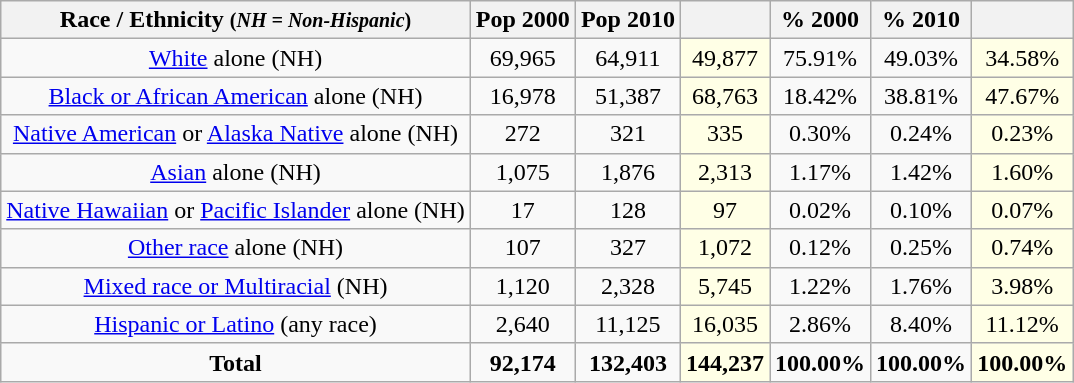<table class="wikitable" style="text-align:center;">
<tr>
<th>Race / Ethnicity <small>(<em>NH = Non-Hispanic</em>)</small></th>
<th>Pop 2000</th>
<th>Pop 2010</th>
<th></th>
<th>% 2000</th>
<th>% 2010</th>
<th></th>
</tr>
<tr>
<td><a href='#'>White</a> alone (NH)</td>
<td>69,965</td>
<td>64,911</td>
<td style="background: #ffffe6;">49,877</td>
<td>75.91%</td>
<td>49.03%</td>
<td style="background: #ffffe6;">34.58%</td>
</tr>
<tr>
<td><a href='#'>Black or African American</a> alone (NH)</td>
<td>16,978</td>
<td>51,387</td>
<td style="background: #ffffe6;">68,763</td>
<td>18.42%</td>
<td>38.81%</td>
<td style="background: #ffffe6;">47.67%</td>
</tr>
<tr>
<td><a href='#'>Native American</a> or <a href='#'>Alaska Native</a> alone (NH)</td>
<td>272</td>
<td>321</td>
<td style="background: #ffffe6;">335</td>
<td>0.30%</td>
<td>0.24%</td>
<td style="background: #ffffe6;">0.23%</td>
</tr>
<tr>
<td><a href='#'>Asian</a> alone (NH)</td>
<td>1,075</td>
<td>1,876</td>
<td style="background: #ffffe6;">2,313</td>
<td>1.17%</td>
<td>1.42%</td>
<td style="background: #ffffe6;">1.60%</td>
</tr>
<tr>
<td><a href='#'>Native Hawaiian</a> or <a href='#'>Pacific Islander</a> alone (NH)</td>
<td>17</td>
<td>128</td>
<td style="background: #ffffe6;">97</td>
<td>0.02%</td>
<td>0.10%</td>
<td style="background: #ffffe6;">0.07%</td>
</tr>
<tr>
<td><a href='#'>Other race</a> alone (NH)</td>
<td>107</td>
<td>327</td>
<td style="background: #ffffe6;">1,072</td>
<td>0.12%</td>
<td>0.25%</td>
<td style="background: #ffffe6;">0.74%</td>
</tr>
<tr>
<td><a href='#'>Mixed race or Multiracial</a> (NH)</td>
<td>1,120</td>
<td>2,328</td>
<td style="background: #ffffe6;">5,745</td>
<td>1.22%</td>
<td>1.76%</td>
<td style="background: #ffffe6;">3.98%</td>
</tr>
<tr>
<td><a href='#'>Hispanic or Latino</a> (any race)</td>
<td>2,640</td>
<td>11,125</td>
<td style="background: #ffffe6;">16,035</td>
<td>2.86%</td>
<td>8.40%</td>
<td style="background: #ffffe6;">11.12%</td>
</tr>
<tr>
<td><strong>Total</strong></td>
<td><strong>92,174</strong></td>
<td><strong>132,403</strong></td>
<td style="background: #ffffe6;"><strong>144,237</strong></td>
<td><strong>100.00%</strong></td>
<td><strong>100.00%</strong></td>
<td style="background: #ffffe6;"><strong>100.00%</strong></td>
</tr>
</table>
